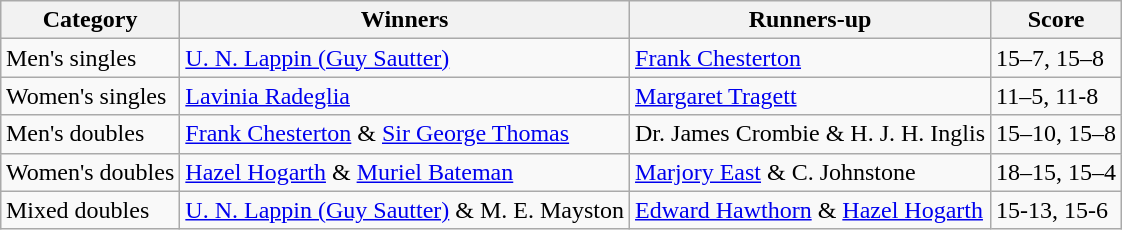<table class=wikitable style="margin:auto;">
<tr>
<th>Category</th>
<th>Winners</th>
<th>Runners-up</th>
<th>Score</th>
</tr>
<tr>
<td>Men's singles</td>
<td> <a href='#'>U. N. Lappin (Guy Sautter)</a></td>
<td> <a href='#'>Frank Chesterton</a></td>
<td>15–7, 15–8</td>
</tr>
<tr>
<td>Women's singles</td>
<td> <a href='#'>Lavinia Radeglia</a></td>
<td> <a href='#'>Margaret Tragett</a></td>
<td>11–5, 11-8</td>
</tr>
<tr>
<td>Men's doubles</td>
<td> <a href='#'>Frank Chesterton</a>  & <a href='#'>Sir George Thomas</a></td>
<td> Dr. James Crombie & H. J. H. Inglis</td>
<td>15–10, 15–8</td>
</tr>
<tr>
<td>Women's doubles</td>
<td> <a href='#'>Hazel Hogarth</a> & <a href='#'>Muriel Bateman</a></td>
<td> <a href='#'>Marjory East</a> &  C. Johnstone</td>
<td>18–15, 15–4</td>
</tr>
<tr>
<td>Mixed doubles</td>
<td> <a href='#'>U. N. Lappin (Guy Sautter)</a> &  M. E. Mayston</td>
<td> <a href='#'>Edward Hawthorn</a>  & <a href='#'>Hazel Hogarth</a></td>
<td>15-13, 15-6</td>
</tr>
</table>
